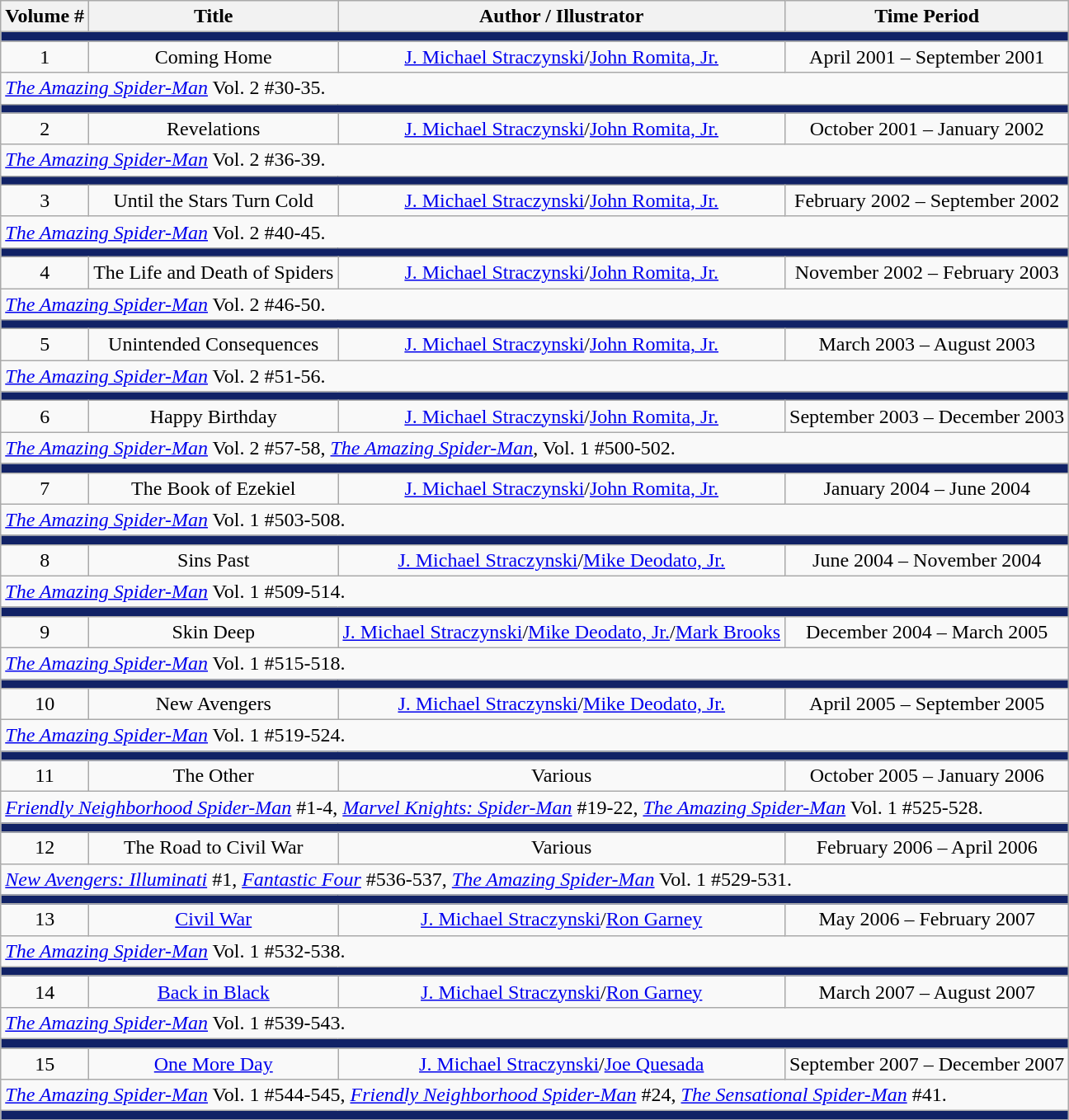<table class="wikitable">
<tr>
<th>Volume #</th>
<th>Title</th>
<th>Author / Illustrator</th>
<th>Time Period</th>
</tr>
<tr>
<td colspan="6" bgcolor="#112266"></td>
</tr>
<tr>
<td align="center">1</td>
<td align="center">Coming Home</td>
<td align="center"><a href='#'>J. Michael Straczynski</a>/<a href='#'>John Romita, Jr.</a></td>
<td align="center">April 2001 – September 2001</td>
</tr>
<tr>
<td colspan="6"><em><a href='#'>The Amazing Spider-Man</a></em> Vol. 2 #30-35.</td>
</tr>
<tr>
<td colspan="6" bgcolor="#112266"></td>
</tr>
<tr>
<td align="center">2</td>
<td align="center">Revelations</td>
<td align="center"><a href='#'>J. Michael Straczynski</a>/<a href='#'>John Romita, Jr.</a></td>
<td align="center">October 2001 – January 2002</td>
</tr>
<tr>
<td colspan="6"><em><a href='#'>The Amazing Spider-Man</a></em> Vol. 2 #36-39.</td>
</tr>
<tr>
<td colspan="6" bgcolor="#112266"></td>
</tr>
<tr>
<td align="center">3</td>
<td align="center">Until the Stars Turn Cold</td>
<td align="center"><a href='#'>J. Michael Straczynski</a>/<a href='#'>John Romita, Jr.</a></td>
<td align="center">February 2002 – September 2002</td>
</tr>
<tr>
<td colspan="6"><em><a href='#'>The Amazing Spider-Man</a></em> Vol. 2 #40-45.</td>
</tr>
<tr>
<td colspan="6" bgcolor="#112266"></td>
</tr>
<tr>
<td align="center">4</td>
<td align="center">The Life and Death of Spiders</td>
<td align="center"><a href='#'>J. Michael Straczynski</a>/<a href='#'>John Romita, Jr.</a></td>
<td align="center">November 2002 – February 2003</td>
</tr>
<tr>
<td colspan="6"><em><a href='#'>The Amazing Spider-Man</a></em> Vol. 2 #46-50.</td>
</tr>
<tr>
<td colspan="6" bgcolor="#112266"></td>
</tr>
<tr>
<td align="center">5</td>
<td align="center">Unintended Consequences</td>
<td align="center"><a href='#'>J. Michael Straczynski</a>/<a href='#'>John Romita, Jr.</a></td>
<td align="center">March 2003 – August 2003</td>
</tr>
<tr>
<td colspan="6"><em><a href='#'>The Amazing Spider-Man</a></em> Vol. 2 #51-56.</td>
</tr>
<tr>
<td colspan="6" bgcolor="#112266"></td>
</tr>
<tr>
<td align="center">6</td>
<td align="center">Happy Birthday</td>
<td align="center"><a href='#'>J. Michael Straczynski</a>/<a href='#'>John Romita, Jr.</a></td>
<td align="center">September 2003 – December 2003</td>
</tr>
<tr>
<td colspan="6"><em><a href='#'>The Amazing Spider-Man</a></em> Vol. 2 #57-58, <em><a href='#'>The Amazing Spider-Man</a></em>, Vol. 1 #500-502.</td>
</tr>
<tr>
<td colspan="6" bgcolor="#112266"></td>
</tr>
<tr>
<td align="center">7</td>
<td align="center">The Book of Ezekiel</td>
<td align="center"><a href='#'>J. Michael Straczynski</a>/<a href='#'>John Romita, Jr.</a></td>
<td align="center">January 2004 – June 2004</td>
</tr>
<tr>
<td colspan="6"><em><a href='#'>The Amazing Spider-Man</a></em> Vol. 1 #503-508.</td>
</tr>
<tr>
<td colspan="6" bgcolor="#112266"></td>
</tr>
<tr>
<td align="center">8</td>
<td align="center">Sins Past</td>
<td align="center"><a href='#'>J. Michael Straczynski</a>/<a href='#'>Mike Deodato, Jr.</a></td>
<td align="center">June 2004 – November 2004</td>
</tr>
<tr>
<td colspan="6"><em><a href='#'>The Amazing Spider-Man</a></em> Vol. 1 #509-514.</td>
</tr>
<tr>
<td colspan="6" bgcolor="#112266"></td>
</tr>
<tr>
<td align="center">9</td>
<td align="center">Skin Deep</td>
<td align="center"><a href='#'>J. Michael Straczynski</a>/<a href='#'>Mike Deodato, Jr.</a>/<a href='#'>Mark Brooks</a></td>
<td align="center">December 2004 – March 2005</td>
</tr>
<tr>
<td colspan="6"><em><a href='#'>The Amazing Spider-Man</a></em> Vol. 1 #515-518.</td>
</tr>
<tr>
<td colspan="6" bgcolor="#112266"></td>
</tr>
<tr>
<td align="center">10</td>
<td align="center">New Avengers</td>
<td align="center"><a href='#'>J. Michael Straczynski</a>/<a href='#'>Mike Deodato, Jr.</a></td>
<td align="center">April 2005 – September 2005</td>
</tr>
<tr>
<td colspan="6"><em><a href='#'>The Amazing Spider-Man</a></em> Vol. 1 #519-524.</td>
</tr>
<tr>
<td colspan="6" bgcolor="#112266"></td>
</tr>
<tr>
<td align="center">11</td>
<td align="center">The Other</td>
<td align="center">Various</td>
<td align="center">October 2005 – January 2006</td>
</tr>
<tr>
<td colspan="6"><em><a href='#'>Friendly Neighborhood Spider-Man</a></em> #1-4, <em><a href='#'>Marvel Knights: Spider-Man</a></em> #19-22, <em><a href='#'>The Amazing Spider-Man</a></em> Vol. 1 #525-528.</td>
</tr>
<tr>
<td colspan="6" bgcolor="#112266"></td>
</tr>
<tr>
<td align="center">12</td>
<td align="center">The Road to Civil War</td>
<td align="center">Various</td>
<td align="center">February 2006 – April 2006</td>
</tr>
<tr>
<td colspan="6"><em><a href='#'>New Avengers: Illuminati</a></em> #1, <em><a href='#'>Fantastic Four</a></em> #536-537, <em><a href='#'>The Amazing Spider-Man</a></em> Vol. 1 #529-531.</td>
</tr>
<tr>
<td colspan="6" bgcolor="#112266"></td>
</tr>
<tr>
<td align="center">13</td>
<td align="center"><a href='#'>Civil War</a></td>
<td align="center"><a href='#'>J. Michael Straczynski</a>/<a href='#'>Ron Garney</a></td>
<td align="center">May 2006 – February 2007</td>
</tr>
<tr>
<td colspan="6"><em><a href='#'>The Amazing Spider-Man</a></em> Vol. 1 #532-538.</td>
</tr>
<tr>
<td colspan="6" bgcolor="#112266"></td>
</tr>
<tr>
<td align="center">14</td>
<td align="center"><a href='#'>Back in Black</a></td>
<td align="center"><a href='#'>J. Michael Straczynski</a>/<a href='#'>Ron Garney</a></td>
<td align="center">March 2007 – August 2007</td>
</tr>
<tr>
<td colspan="6"><em><a href='#'>The Amazing Spider-Man</a></em> Vol. 1 #539-543.</td>
</tr>
<tr>
<td colspan="6" bgcolor="#112266"></td>
</tr>
<tr>
<td align="center">15</td>
<td align="center"><a href='#'>One More Day</a></td>
<td align="center"><a href='#'>J. Michael Straczynski</a>/<a href='#'>Joe Quesada</a></td>
<td align="center">September 2007 – December 2007</td>
</tr>
<tr>
<td colspan="6"><em><a href='#'>The Amazing Spider-Man</a></em> Vol. 1 #544-545, <em><a href='#'>Friendly Neighborhood Spider-Man</a></em> #24, <em><a href='#'>The Sensational Spider-Man</a></em> #41.</td>
</tr>
<tr>
<td colspan="6" bgcolor="#112266"></td>
</tr>
<tr>
</tr>
</table>
